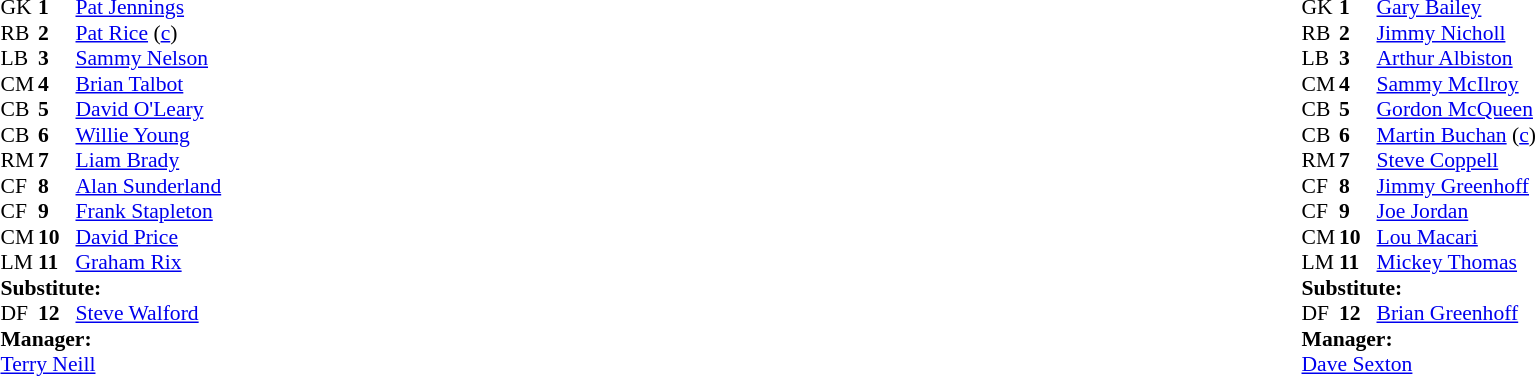<table style="width:100%">
<tr>
<td style="vertical-align:top;width:50%"><br><table style="font-size:90%" cellspacing="0" cellpadding="0">
<tr>
<th width="25"></th>
<th width="25"></th>
</tr>
<tr>
<td>GK</td>
<td><strong>1</strong></td>
<td> <a href='#'>Pat Jennings</a></td>
</tr>
<tr>
<td>RB</td>
<td><strong>2</strong></td>
<td> <a href='#'>Pat Rice</a> (<a href='#'>c</a>)</td>
</tr>
<tr>
<td>LB</td>
<td><strong>3</strong></td>
<td> <a href='#'>Sammy Nelson</a></td>
</tr>
<tr>
<td>CM</td>
<td><strong>4</strong></td>
<td> <a href='#'>Brian Talbot</a></td>
</tr>
<tr>
<td>CB</td>
<td><strong>5</strong></td>
<td> <a href='#'>David O'Leary</a></td>
</tr>
<tr>
<td>CB</td>
<td><strong>6</strong></td>
<td> <a href='#'>Willie Young</a></td>
</tr>
<tr>
<td>RM</td>
<td><strong>7</strong></td>
<td> <a href='#'>Liam Brady</a></td>
</tr>
<tr>
<td>CF</td>
<td><strong>8</strong></td>
<td> <a href='#'>Alan Sunderland</a></td>
</tr>
<tr>
<td>CF</td>
<td><strong>9</strong></td>
<td> <a href='#'>Frank Stapleton</a></td>
</tr>
<tr>
<td>CM</td>
<td><strong>10</strong></td>
<td> <a href='#'>David Price</a></td>
<td></td>
<td></td>
</tr>
<tr>
<td>LM</td>
<td><strong>11</strong></td>
<td> <a href='#'>Graham Rix</a></td>
</tr>
<tr>
<td colspan="4"><strong>Substitute:</strong></td>
</tr>
<tr>
<td>DF</td>
<td><strong>12</strong></td>
<td> <a href='#'>Steve Walford</a></td>
<td></td>
<td></td>
</tr>
<tr>
<td colspan="4"><strong>Manager:</strong></td>
</tr>
<tr>
<td colspan="4"> <a href='#'>Terry Neill</a></td>
</tr>
</table>
</td>
<td valign="top"></td>
<td style="vertical-align:top;width:50%"><br><table cellspacing="0" cellpadding="0" style="font-size:90%;margin:auto">
<tr>
<th width="25"></th>
<th width="25"></th>
</tr>
<tr>
<td>GK</td>
<td><strong>1</strong></td>
<td> <a href='#'>Gary Bailey</a></td>
</tr>
<tr>
<td>RB</td>
<td><strong>2</strong></td>
<td> <a href='#'>Jimmy Nicholl</a></td>
</tr>
<tr>
<td>LB</td>
<td><strong>3</strong></td>
<td> <a href='#'>Arthur Albiston</a></td>
</tr>
<tr>
<td>CM</td>
<td><strong>4</strong></td>
<td> <a href='#'>Sammy McIlroy</a></td>
</tr>
<tr>
<td>CB</td>
<td><strong>5</strong></td>
<td> <a href='#'>Gordon McQueen</a></td>
</tr>
<tr>
<td>CB</td>
<td><strong>6</strong></td>
<td> <a href='#'>Martin Buchan</a> (<a href='#'>c</a>)</td>
</tr>
<tr>
<td>RM</td>
<td><strong>7</strong></td>
<td> <a href='#'>Steve Coppell</a></td>
</tr>
<tr>
<td>CF</td>
<td><strong>8</strong></td>
<td> <a href='#'>Jimmy Greenhoff</a></td>
</tr>
<tr>
<td>CF</td>
<td><strong>9</strong></td>
<td> <a href='#'>Joe Jordan</a></td>
</tr>
<tr>
<td>CM</td>
<td><strong>10</strong></td>
<td> <a href='#'>Lou Macari</a></td>
</tr>
<tr>
<td>LM</td>
<td><strong>11</strong></td>
<td> <a href='#'>Mickey Thomas</a></td>
</tr>
<tr>
<td colspan="4"><strong>Substitute:</strong></td>
</tr>
<tr>
<td>DF</td>
<td><strong>12</strong></td>
<td> <a href='#'>Brian Greenhoff</a></td>
</tr>
<tr>
<td colspan="4"><strong>Manager:</strong></td>
</tr>
<tr>
<td colspan="4"> <a href='#'>Dave Sexton</a></td>
</tr>
</table>
</td>
</tr>
</table>
